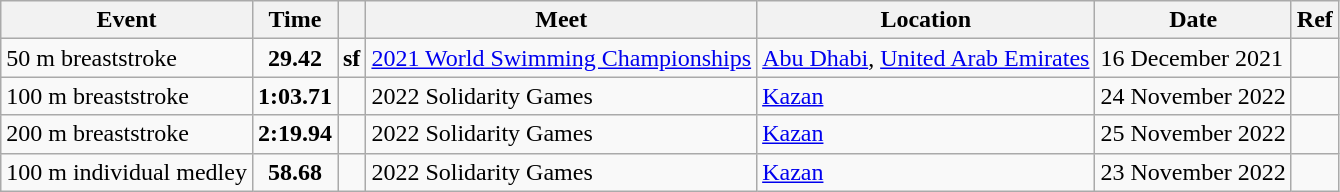<table class="wikitable">
<tr>
<th>Event</th>
<th>Time</th>
<th></th>
<th>Meet</th>
<th>Location</th>
<th>Date</th>
<th>Ref</th>
</tr>
<tr>
<td>50 m breaststroke</td>
<td style="text-align:center;"><strong>29.42</strong></td>
<td><strong>sf</strong></td>
<td><a href='#'>2021 World Swimming Championships</a></td>
<td><a href='#'>Abu Dhabi</a>, <a href='#'>United Arab Emirates</a></td>
<td>16 December 2021</td>
<td style="text-align:center;"></td>
</tr>
<tr>
<td>100 m breaststroke</td>
<td style="text-align:center;"><strong>1:03.71</strong></td>
<td></td>
<td>2022 Solidarity Games</td>
<td><a href='#'>Kazan</a></td>
<td>24 November 2022</td>
<td style="text-align:center;"></td>
</tr>
<tr>
<td>200 m breaststroke</td>
<td style="text-align:center;"><strong>2:19.94</strong></td>
<td></td>
<td>2022 Solidarity Games</td>
<td><a href='#'>Kazan</a></td>
<td>25 November 2022</td>
<td style="text-align:center;"></td>
</tr>
<tr>
<td>100 m individual medley</td>
<td style="text-align:center;"><strong>58.68</strong></td>
<td></td>
<td>2022 Solidarity Games</td>
<td><a href='#'>Kazan</a></td>
<td>23 November 2022</td>
<td style="text-align:center;"></td>
</tr>
</table>
